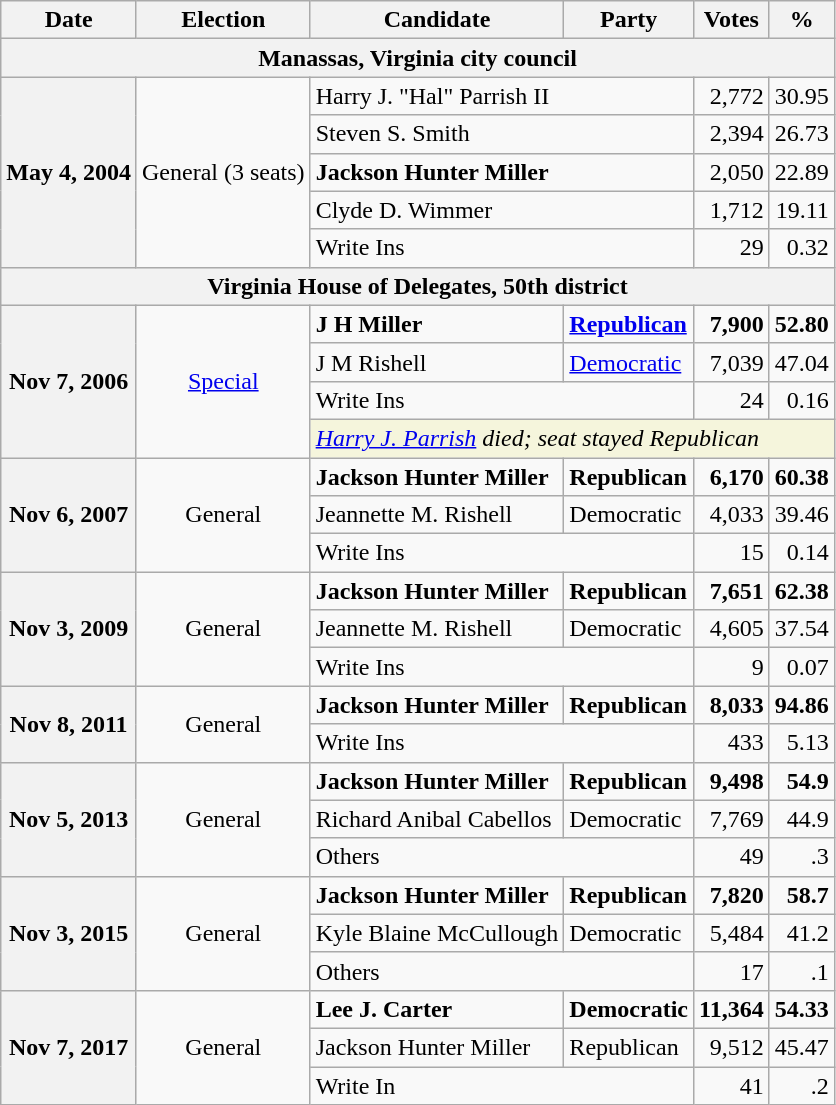<table class="wikitable">
<tr>
<th>Date</th>
<th>Election</th>
<th>Candidate</th>
<th>Party</th>
<th>Votes</th>
<th>%</th>
</tr>
<tr>
<th colspan="6">Manassas, Virginia city council</th>
</tr>
<tr>
<th rowspan="5">May 4, 2004</th>
<td rowspan="5" align="center">General (3 seats)</td>
<td colspan="2">Harry J. "Hal" Parrish II</td>
<td align="right">2,772</td>
<td align="right">30.95</td>
</tr>
<tr>
<td colspan="2">Steven S. Smith</td>
<td align="right">2,394</td>
<td align="right">26.73</td>
</tr>
<tr>
<td colspan="2"><strong>Jackson Hunter Miller</strong></td>
<td align="right">2,050</td>
<td align="right">22.89</td>
</tr>
<tr>
<td colspan="2">Clyde D. Wimmer</td>
<td align="right">1,712</td>
<td align="right">19.11</td>
</tr>
<tr>
<td colspan="2">Write Ins</td>
<td align="right">29</td>
<td align="right">0.32</td>
</tr>
<tr>
<th colspan="6">Virginia House of Delegates, 50th district</th>
</tr>
<tr>
<th rowspan="4">Nov 7, 2006</th>
<td rowspan="4" align="center"><a href='#'>Special</a></td>
<td><strong>J H Miller</strong></td>
<td><strong><a href='#'>Republican</a></strong></td>
<td align="right"><strong>7,900</strong></td>
<td align="right"><strong>52.80</strong></td>
</tr>
<tr>
<td>J M Rishell</td>
<td><a href='#'>Democratic</a></td>
<td align="right">7,039</td>
<td align="right">47.04</td>
</tr>
<tr>
<td colspan="2">Write Ins</td>
<td align="right">24</td>
<td align="right">0.16</td>
</tr>
<tr>
<td colspan="4" style="background:Beige"><em><a href='#'>Harry J. Parrish</a> died; seat stayed Republican</em></td>
</tr>
<tr>
<th rowspan="3">Nov 6, 2007</th>
<td rowspan="3" align="center">General</td>
<td><strong>Jackson Hunter Miller</strong></td>
<td><strong>Republican</strong></td>
<td align="right"><strong>6,170</strong></td>
<td align="right"><strong>60.38</strong></td>
</tr>
<tr>
<td>Jeannette M. Rishell</td>
<td>Democratic</td>
<td align="right">4,033</td>
<td align="right">39.46</td>
</tr>
<tr>
<td colspan="2">Write Ins</td>
<td align="right">15</td>
<td align="right">0.14</td>
</tr>
<tr>
<th rowspan="3">Nov 3, 2009</th>
<td rowspan="3" align="center">General</td>
<td><strong>Jackson Hunter Miller</strong></td>
<td><strong>Republican</strong></td>
<td align="right"><strong>7,651</strong></td>
<td align="right"><strong>62.38</strong></td>
</tr>
<tr>
<td>Jeannette M. Rishell</td>
<td>Democratic</td>
<td align="right">4,605</td>
<td align="right">37.54</td>
</tr>
<tr>
<td colspan="2">Write Ins</td>
<td align="right">9</td>
<td align="right">0.07</td>
</tr>
<tr>
<th rowspan="2">Nov 8, 2011</th>
<td rowspan="2" align="center">General</td>
<td><strong>Jackson Hunter Miller</strong></td>
<td><strong>Republican</strong></td>
<td align="right"><strong>8,033</strong></td>
<td align="right"><strong>94.86</strong></td>
</tr>
<tr>
<td colspan="2">Write Ins</td>
<td align="right">433</td>
<td align="right">5.13</td>
</tr>
<tr>
<th rowspan="3">Nov 5, 2013</th>
<td rowspan="3" align="center">General</td>
<td><strong>Jackson Hunter Miller</strong></td>
<td><strong>Republican</strong></td>
<td align="right"><strong>9,498</strong></td>
<td align="right"><strong>54.9</strong></td>
</tr>
<tr>
<td>Richard Anibal Cabellos</td>
<td>Democratic</td>
<td align="right">7,769</td>
<td align="right">44.9</td>
</tr>
<tr>
<td colspan="2">Others</td>
<td align="right">49</td>
<td align="right">.3</td>
</tr>
<tr>
<th rowspan="3">Nov 3, 2015</th>
<td rowspan="3" align="center">General</td>
<td><strong>Jackson Hunter Miller</strong></td>
<td><strong>Republican</strong></td>
<td align="right"><strong>7,820</strong></td>
<td align="right"><strong>58.7</strong></td>
</tr>
<tr>
<td>Kyle Blaine McCullough</td>
<td>Democratic</td>
<td align="right">5,484</td>
<td align="right">41.2</td>
</tr>
<tr>
<td colspan="2">Others</td>
<td align="right">17</td>
<td align="right">.1</td>
</tr>
<tr>
<th rowspan="3">Nov 7, 2017</th>
<td rowspan="3" align="center">General</td>
<td><strong>Lee J. Carter</strong></td>
<td><strong>Democratic</strong></td>
<td align="right"><strong>11,364</strong></td>
<td align="right"><strong>54.33</strong></td>
</tr>
<tr>
<td>Jackson Hunter Miller</td>
<td>Republican</td>
<td align="right">9,512</td>
<td align="right">45.47</td>
</tr>
<tr>
<td colspan="2">Write In</td>
<td align="right">41</td>
<td align="right">.2</td>
</tr>
</table>
